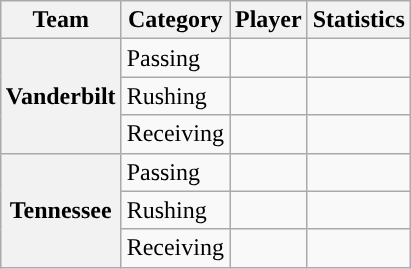<table class="wikitable" style="float:right">
<tr>
<th>Team</th>
<th>Category</th>
<th>Player</th>
<th>Statistics</th>
</tr>
<tr>
<th rowspan=3>Vanderbilt</th>
<td>Passing</td>
<td></td>
<td></td>
</tr>
<tr>
<td>Rushing</td>
<td></td>
<td></td>
</tr>
<tr>
<td>Receiving</td>
<td></td>
<td></td>
</tr>
<tr>
<th rowspan=3>Tennessee</th>
<td>Passing</td>
<td></td>
<td></td>
</tr>
<tr>
<td>Rushing</td>
<td></td>
<td></td>
</tr>
<tr>
<td>Receiving</td>
<td></td>
<td></td>
</tr>
</table>
